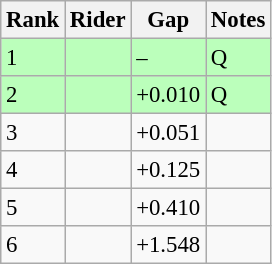<table class="wikitable" style="font-size:95%" style="text-align:center; width:35em;">
<tr>
<th>Rank</th>
<th>Rider</th>
<th>Gap</th>
<th>Notes</th>
</tr>
<tr bgcolor=bbffbb>
<td>1</td>
<td align=left></td>
<td>–</td>
<td>Q</td>
</tr>
<tr bgcolor=bbffbb>
<td>2</td>
<td align=left></td>
<td>+0.010</td>
<td>Q</td>
</tr>
<tr>
<td>3</td>
<td align=left></td>
<td>+0.051</td>
<td></td>
</tr>
<tr>
<td>4</td>
<td align=left></td>
<td>+0.125</td>
<td></td>
</tr>
<tr>
<td>5</td>
<td align=left></td>
<td>+0.410</td>
<td></td>
</tr>
<tr>
<td>6</td>
<td align=left></td>
<td>+1.548</td>
<td></td>
</tr>
</table>
